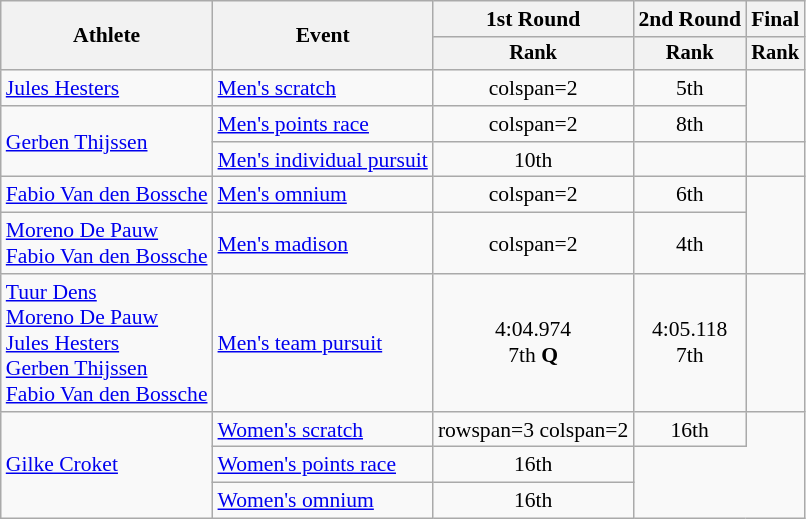<table class="wikitable" style="font-size:90%">
<tr>
<th rowspan=2>Athlete</th>
<th rowspan=2>Event</th>
<th>1st Round</th>
<th>2nd Round</th>
<th>Final</th>
</tr>
<tr style="font-size:95%">
<th>Rank</th>
<th>Rank</th>
<th>Rank</th>
</tr>
<tr align=center>
<td align=left><a href='#'>Jules Hesters</a></td>
<td align=left><a href='#'>Men's scratch</a></td>
<td>colspan=2 </td>
<td>5th</td>
</tr>
<tr align=center>
<td rowspan=2 align=left><a href='#'>Gerben Thijssen</a></td>
<td align=left><a href='#'>Men's points race</a></td>
<td>colspan=2 </td>
<td>8th</td>
</tr>
<tr align=center>
<td align=left><a href='#'>Men's individual pursuit</a></td>
<td>10th</td>
<td></td>
<td></td>
</tr>
<tr align=center>
<td align=left><a href='#'>Fabio Van den Bossche</a></td>
<td align=left><a href='#'>Men's omnium</a></td>
<td>colspan=2 </td>
<td>6th</td>
</tr>
<tr align=center>
<td align=left><a href='#'>Moreno De Pauw</a><br><a href='#'>Fabio Van den Bossche</a></td>
<td align=left><a href='#'>Men's madison</a></td>
<td>colspan=2 </td>
<td>4th</td>
</tr>
<tr align=center>
<td align=left><a href='#'>Tuur Dens</a><br><a href='#'>Moreno De Pauw</a><br><a href='#'>Jules Hesters</a><br><a href='#'>Gerben Thijssen</a><br><a href='#'>Fabio Van den Bossche</a></td>
<td align=left><a href='#'>Men's team pursuit</a></td>
<td>4:04.974<br>7th <strong>Q</strong></td>
<td>4:05.118<br>7th</td>
<td></td>
</tr>
<tr align=center>
<td rowspan=3 align=left><a href='#'>Gilke Croket</a></td>
<td align=left><a href='#'>Women's scratch</a></td>
<td>rowspan=3 colspan=2 </td>
<td>16th</td>
</tr>
<tr align=center>
<td align=left><a href='#'>Women's points race</a></td>
<td>16th</td>
</tr>
<tr align=center>
<td align=left><a href='#'>Women's omnium</a></td>
<td>16th</td>
</tr>
</table>
